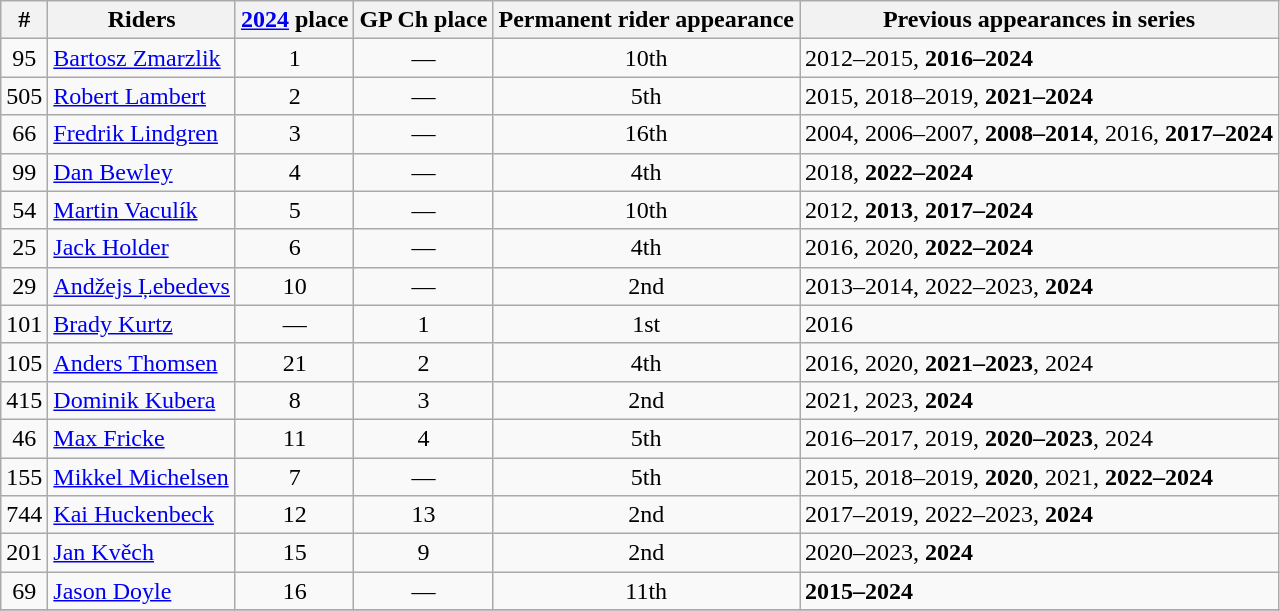<table class="wikitable" style="text-align:center">
<tr>
<th>#</th>
<th>Riders</th>
<th><a href='#'>2024</a> place</th>
<th>GP Ch place</th>
<th>Permanent rider appearance</th>
<th>Previous appearances in series</th>
</tr>
<tr>
<td>95</td>
<td align=left> <a href='#'>Bartosz Zmarzlik</a></td>
<td>1</td>
<td>—</td>
<td>10th</td>
<td align=left>2012–2015, <strong>2016–2024</strong></td>
</tr>
<tr>
<td>505</td>
<td align=left> <a href='#'>Robert Lambert</a></td>
<td>2</td>
<td>—</td>
<td>5th</td>
<td align=left>2015, 2018–2019, <strong>2021–2024</strong></td>
</tr>
<tr>
<td>66</td>
<td align=left> <a href='#'>Fredrik Lindgren</a></td>
<td>3</td>
<td>—</td>
<td>16th</td>
<td align=left>2004, 2006–2007, <strong>2008–2014</strong>, 2016, <strong>2017–2024</strong></td>
</tr>
<tr>
<td>99</td>
<td align=left> <a href='#'>Dan Bewley</a></td>
<td>4</td>
<td>—</td>
<td>4th</td>
<td align=left>2018, <strong>2022–2024</strong></td>
</tr>
<tr>
<td>54</td>
<td align=left> <a href='#'>Martin Vaculík</a></td>
<td>5</td>
<td>—</td>
<td>10th</td>
<td align=left>2012, <strong>2013</strong>, <strong>2017–2024</strong></td>
</tr>
<tr>
<td>25</td>
<td align=left> <a href='#'>Jack Holder</a></td>
<td>6</td>
<td>—</td>
<td>4th</td>
<td align=left>2016, 2020, <strong>2022–2024</strong></td>
</tr>
<tr>
<td>29</td>
<td align=left> <a href='#'>Andžejs Ļebedevs</a></td>
<td>10</td>
<td>—</td>
<td>2nd</td>
<td align=left>2013–2014, 2022–2023, <strong>2024</strong></td>
</tr>
<tr>
<td>101</td>
<td align=left> <a href='#'>Brady Kurtz</a></td>
<td>—</td>
<td>1</td>
<td>1st</td>
<td align=left>2016</td>
</tr>
<tr>
<td>105</td>
<td align=left> <a href='#'>Anders Thomsen</a></td>
<td>21</td>
<td>2</td>
<td>4th</td>
<td align=left>2016, 2020, <strong>2021–2023</strong>, 2024</td>
</tr>
<tr>
<td>415</td>
<td align=left> <a href='#'>Dominik Kubera</a></td>
<td>8</td>
<td>3</td>
<td>2nd</td>
<td align=left>2021, 2023, <strong>2024</strong></td>
</tr>
<tr>
<td>46</td>
<td align=left> <a href='#'>Max Fricke</a></td>
<td>11</td>
<td>4</td>
<td>5th</td>
<td align=left>2016–2017, 2019, <strong>2020–2023</strong>, 2024</td>
</tr>
<tr>
<td>155</td>
<td align=left> <a href='#'>Mikkel Michelsen</a></td>
<td>7</td>
<td>—</td>
<td>5th</td>
<td align=left>2015, 2018–2019, <strong>2020</strong>, 2021, <strong>2022–2024</strong></td>
</tr>
<tr>
<td>744</td>
<td align=left> <a href='#'>Kai Huckenbeck</a></td>
<td>12</td>
<td>13</td>
<td>2nd</td>
<td align=left>2017–2019, 2022–2023, <strong>2024</strong></td>
</tr>
<tr>
<td>201</td>
<td align=left> <a href='#'>Jan Kvěch</a></td>
<td>15</td>
<td>9</td>
<td>2nd</td>
<td align=left>2020–2023, <strong>2024</strong></td>
</tr>
<tr>
<td>69</td>
<td align=left> <a href='#'>Jason Doyle</a></td>
<td>16</td>
<td>—</td>
<td>11th</td>
<td align=left><strong>2015–2024</strong></td>
</tr>
<tr>
</tr>
</table>
